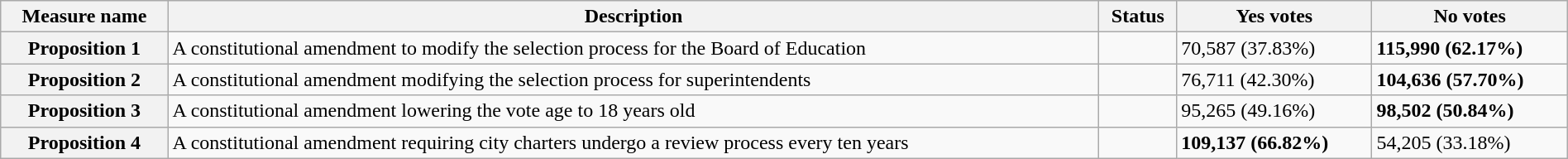<table class="wikitable sortable plainrowheaders" style="width:100%">
<tr>
<th scope="col">Measure name</th>
<th class="unsortable" scope="col">Description</th>
<th scope="col">Status</th>
<th scope="col">Yes votes</th>
<th scope="col">No votes</th>
</tr>
<tr>
<th scope="row">Proposition 1</th>
<td>A constitutional amendment to modify the selection process for the Board of Education</td>
<td></td>
<td>70,587 (37.83%)</td>
<td><strong>115,990 (62.17%)</strong></td>
</tr>
<tr>
<th scope="row">Proposition 2</th>
<td>A constitutional amendment modifying the selection process for superintendents</td>
<td></td>
<td>76,711 (42.30%)</td>
<td><strong>104,636 (57.70%)</strong></td>
</tr>
<tr>
<th scope="row">Proposition 3</th>
<td>A constitutional amendment lowering the vote age to 18 years old</td>
<td></td>
<td>95,265 (49.16%)</td>
<td><strong>98,502 (50.84%)</strong></td>
</tr>
<tr>
<th scope="row">Proposition 4</th>
<td>A constitutional amendment requiring city charters undergo a review process every ten years</td>
<td></td>
<td><strong>109,137 (66.82%)</strong></td>
<td>54,205 (33.18%)</td>
</tr>
</table>
